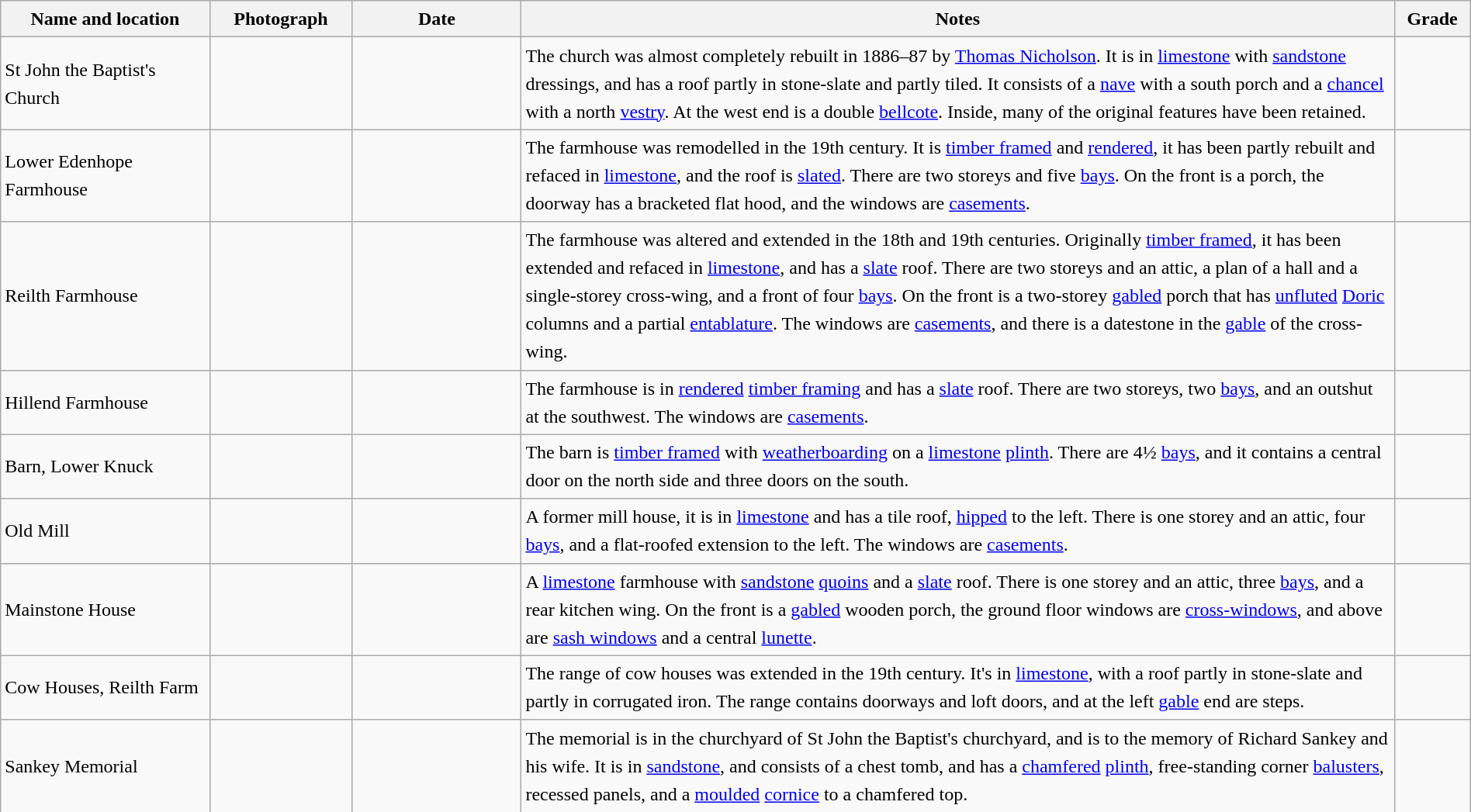<table class="wikitable sortable plainrowheaders" style="width:100%; border:0; text-align:left; line-height:150%;">
<tr>
<th scope="col"  style="width:150px">Name and location</th>
<th scope="col"  style="width:100px" class="unsortable">Photograph</th>
<th scope="col"  style="width:120px">Date</th>
<th scope="col"  style="width:650px" class="unsortable">Notes</th>
<th scope="col"  style="width:50px">Grade</th>
</tr>
<tr>
<td>St John the Baptist's Church<br><small></small></td>
<td></td>
<td align="center"></td>
<td>The church was almost completely rebuilt in 1886–87 by <a href='#'>Thomas Nicholson</a>.  It is in <a href='#'>limestone</a> with <a href='#'>sandstone</a> dressings, and has a roof partly in stone-slate and partly tiled.  It consists of a <a href='#'>nave</a> with a south porch and a <a href='#'>chancel</a> with a north <a href='#'>vestry</a>.  At the west end is a double <a href='#'>bellcote</a>.  Inside, many of the original features have been retained.</td>
<td align="center" ></td>
</tr>
<tr>
<td>Lower Edenhope Farmhouse<br><small></small></td>
<td></td>
<td align="center"></td>
<td>The farmhouse was remodelled in the 19th century.  It is <a href='#'>timber framed</a> and <a href='#'>rendered</a>, it has been partly rebuilt and refaced in <a href='#'>limestone</a>, and the roof is <a href='#'>slated</a>.  There are two storeys and five <a href='#'>bays</a>.  On the front is a porch, the doorway has a bracketed flat hood, and the windows are <a href='#'>casements</a>.</td>
<td align="center" ></td>
</tr>
<tr>
<td>Reilth Farmhouse<br><small></small></td>
<td></td>
<td align="center"></td>
<td>The farmhouse was altered and extended in the 18th and 19th centuries.  Originally <a href='#'>timber framed</a>, it has been extended and refaced in <a href='#'>limestone</a>, and has a <a href='#'>slate</a> roof.  There are two storeys and an attic, a plan of a hall and a single-storey cross-wing, and a front of four <a href='#'>bays</a>.  On the front is a two-storey <a href='#'>gabled</a> porch that has <a href='#'>unfluted</a> <a href='#'>Doric</a> columns and a partial <a href='#'>entablature</a>.  The windows are <a href='#'>casements</a>, and there is a datestone in the <a href='#'>gable</a> of the cross-wing.</td>
<td align="center" ></td>
</tr>
<tr>
<td>Hillend Farmhouse<br><small></small></td>
<td></td>
<td align="center"></td>
<td>The farmhouse is in <a href='#'>rendered</a> <a href='#'>timber framing</a> and has a <a href='#'>slate</a> roof.  There are two storeys, two <a href='#'>bays</a>, and an outshut at the southwest.  The windows are <a href='#'>casements</a>.</td>
<td align="center" ></td>
</tr>
<tr>
<td>Barn, Lower Knuck<br><small></small></td>
<td></td>
<td align="center"></td>
<td>The barn is <a href='#'>timber framed</a> with <a href='#'>weatherboarding</a> on a <a href='#'>limestone</a> <a href='#'>plinth</a>.  There are 4½ <a href='#'>bays</a>, and it contains a central door on the north side and three doors on the south.</td>
<td align="center" ></td>
</tr>
<tr>
<td>Old Mill<br><small></small></td>
<td></td>
<td align="center"></td>
<td>A former mill house, it is in <a href='#'>limestone</a> and has a tile roof, <a href='#'>hipped</a> to the left.  There is one storey and an attic, four <a href='#'>bays</a>, and a flat-roofed extension to the left.  The windows are <a href='#'>casements</a>.</td>
<td align="center" ></td>
</tr>
<tr>
<td>Mainstone House<br><small></small></td>
<td></td>
<td align="center"></td>
<td>A <a href='#'>limestone</a> farmhouse with <a href='#'>sandstone</a> <a href='#'>quoins</a> and a <a href='#'>slate</a> roof.  There is one storey and an attic, three <a href='#'>bays</a>, and a rear kitchen wing.  On the front is a <a href='#'>gabled</a> wooden porch, the ground floor windows are <a href='#'>cross-windows</a>, and above are <a href='#'>sash windows</a> and a central <a href='#'>lunette</a>.</td>
<td align="center" ></td>
</tr>
<tr>
<td>Cow Houses, Reilth Farm<br><small></small></td>
<td></td>
<td align="center"></td>
<td>The range of cow houses was extended in the 19th century.  It's in <a href='#'>limestone</a>, with a roof partly in stone-slate and partly in corrugated iron.  The range contains doorways and loft doors, and at the left <a href='#'>gable</a> end are steps.</td>
<td align="center" ></td>
</tr>
<tr>
<td>Sankey Memorial<br><small></small></td>
<td></td>
<td align="center"></td>
<td>The memorial is in the churchyard of St John the Baptist's churchyard, and is to the memory of Richard Sankey and his wife.  It is in <a href='#'>sandstone</a>, and consists of a chest tomb, and has a <a href='#'>chamfered</a> <a href='#'>plinth</a>, free-standing corner <a href='#'>balusters</a>, recessed panels, and a <a href='#'>moulded</a> <a href='#'>cornice</a> to a chamfered top.</td>
<td align="center" ></td>
</tr>
<tr>
</tr>
</table>
